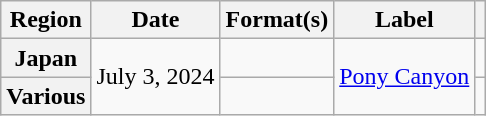<table class="wikitable plainrowheaders">
<tr>
<th scope="col">Region</th>
<th scope="col">Date</th>
<th scope="col">Format(s)</th>
<th scope="col">Label</th>
<th scope="col"></th>
</tr>
<tr>
<th scope="row">Japan</th>
<td rowspan="2">July 3, 2024</td>
<td></td>
<td rowspan="2"><a href='#'>Pony Canyon</a></td>
<td></td>
</tr>
<tr>
<th scope="row">Various</th>
<td></td>
<td></td>
</tr>
</table>
